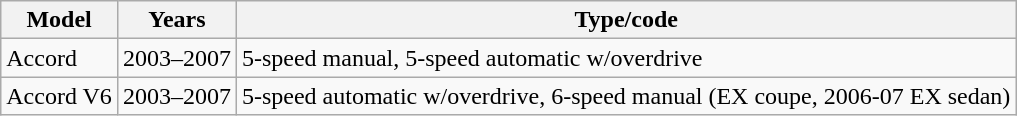<table class="wikitable">
<tr>
<th>Model</th>
<th>Years</th>
<th>Type/code</th>
</tr>
<tr>
<td>Accord</td>
<td>2003–2007</td>
<td>5-speed manual, 5-speed automatic w/overdrive</td>
</tr>
<tr>
<td>Accord V6</td>
<td>2003–2007</td>
<td>5-speed automatic w/overdrive, 6-speed manual (EX coupe, 2006-07 EX sedan)</td>
</tr>
</table>
